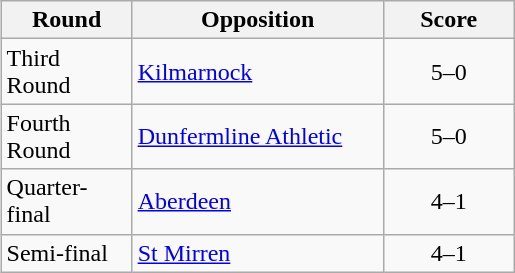<table class="wikitable" style="text-align:left;margin-left:1em;float:right">
<tr>
<th width=80>Round</th>
<th width=160>Opposition</th>
<th width=80>Score</th>
</tr>
<tr>
<td>Third Round</td>
<td><a href='#'>Kilmarnock</a></td>
<td align=center>5–0</td>
</tr>
<tr>
<td>Fourth Round</td>
<td><a href='#'>Dunfermline Athletic</a></td>
<td align=center>5–0</td>
</tr>
<tr>
<td>Quarter-final</td>
<td><a href='#'>Aberdeen</a></td>
<td align=center>4–1</td>
</tr>
<tr>
<td>Semi-final</td>
<td><a href='#'>St Mirren</a></td>
<td align=center>4–1</td>
</tr>
</table>
